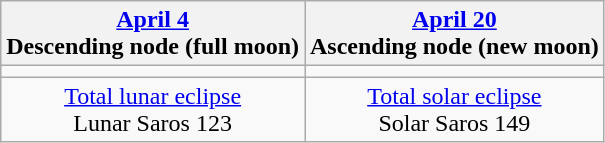<table class="wikitable">
<tr>
<th><a href='#'>April 4</a><br>Descending node (full moon)<br></th>
<th><a href='#'>April 20</a><br>Ascending node (new moon)<br></th>
</tr>
<tr>
<td></td>
<td></td>
</tr>
<tr align=center>
<td><a href='#'>Total lunar eclipse</a><br>Lunar Saros 123</td>
<td><a href='#'>Total solar eclipse</a><br>Solar Saros 149</td>
</tr>
</table>
